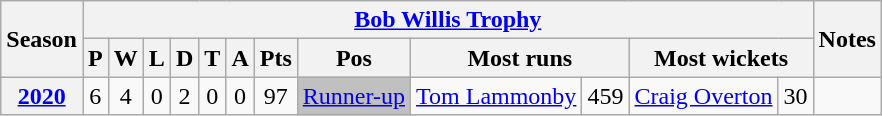<table class="wikitable" style="text-align: center">
<tr>
<th rowspan=2>Season</th>
<th colspan=12><a href='#'>Bob Willis Trophy</a></th>
<th rowspan=2>Notes</th>
</tr>
<tr>
<th>P</th>
<th>W</th>
<th>L</th>
<th>D</th>
<th>T</th>
<th>A</th>
<th>Pts</th>
<th>Pos</th>
<th colspan=2>Most runs</th>
<th colspan=2>Most wickets</th>
</tr>
<tr>
<th><a href='#'>2020</a></th>
<td>6</td>
<td>4</td>
<td>0</td>
<td>2</td>
<td>0</td>
<td>0</td>
<td>97</td>
<td bgcolor="silver"><a href='#'>Runner-up</a></td>
<td align=left><a href='#'>Tom Lammonby</a></td>
<td>459</td>
<td align=left><a href='#'>Craig Overton</a></td>
<td>30</td>
<td></td>
</tr>
</table>
